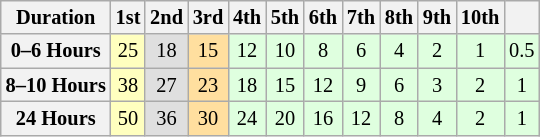<table class="wikitable" style="font-size:85%; text-align:center;">
<tr>
<th>Duration</th>
<th>1st</th>
<th>2nd</th>
<th>3rd</th>
<th>4th</th>
<th>5th</th>
<th>6th</th>
<th>7th</th>
<th>8th</th>
<th>9th</th>
<th>10th</th>
<th></th>
</tr>
<tr>
<th>0–6 Hours</th>
<td style="background:#ffffbf;">25</td>
<td style="background:#dfdfdf;">18</td>
<td style="background:#ffdf9f;">15</td>
<td style="background:#dfffdf;">12</td>
<td style="background:#dfffdf;">10</td>
<td style="background:#dfffdf;">8</td>
<td style="background:#dfffdf;">6</td>
<td style="background:#dfffdf;">4</td>
<td style="background:#dfffdf;">2</td>
<td style="background:#dfffdf;">1</td>
<td style="background:#dfffdf;">0.5</td>
</tr>
<tr>
<th>8–10 Hours</th>
<td style="background:#ffffbf;">38</td>
<td style="background:#dfdfdf;">27</td>
<td style="background:#ffdf9f;">23</td>
<td style="background:#dfffdf;">18</td>
<td style="background:#dfffdf;">15</td>
<td style="background:#dfffdf;">12</td>
<td style="background:#dfffdf;">9</td>
<td style="background:#dfffdf;">6</td>
<td style="background:#dfffdf;">3</td>
<td style="background:#dfffdf;">2</td>
<td style="background:#dfffdf;">1</td>
</tr>
<tr>
<th>24 Hours</th>
<td style="background:#ffffbf;">50</td>
<td style="background:#dfdfdf;">36</td>
<td style="background:#ffdf9f;">30</td>
<td style="background:#dfffdf;">24</td>
<td style="background:#dfffdf;">20</td>
<td style="background:#dfffdf;">16</td>
<td style="background:#dfffdf;">12</td>
<td style="background:#dfffdf;">8</td>
<td style="background:#dfffdf;">4</td>
<td style="background:#dfffdf;">2</td>
<td style="background:#dfffdf;">1</td>
</tr>
</table>
